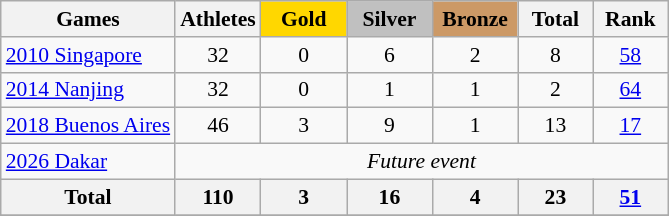<table class="wikitable" style="text-align:center; font-size:90%;">
<tr>
<th>Games</th>
<th>Athletes</th>
<td style="background:gold; width:3.5em; font-weight:bold;">Gold</td>
<td style="background:silver; width:3.5em; font-weight:bold;">Silver</td>
<td style="background:#cc9966; width:3.5em; font-weight:bold;">Bronze</td>
<th style="width:3em; font-weight:bold;">Total</th>
<th style="width:3em; font-weight:bold;">Rank</th>
</tr>
<tr>
<td align=left><a href='#'>2010 Singapore</a></td>
<td>32</td>
<td>0</td>
<td>6</td>
<td>2</td>
<td>8</td>
<td><a href='#'>58</a></td>
</tr>
<tr>
<td align=left><a href='#'>2014 Nanjing</a></td>
<td>32</td>
<td>0</td>
<td>1</td>
<td>1</td>
<td>2</td>
<td><a href='#'>64</a></td>
</tr>
<tr>
<td align=left><a href='#'>2018 Buenos Aires</a></td>
<td>46</td>
<td>3</td>
<td>9</td>
<td>1</td>
<td>13</td>
<td><a href='#'>17</a></td>
</tr>
<tr>
<td align=left><a href='#'>2026 Dakar</a></td>
<td colspan="6"><em>Future event</em></td>
</tr>
<tr>
<th colspan=1>Total</th>
<th>110</th>
<th>3</th>
<th>16</th>
<th>4</th>
<th>23</th>
<th><a href='#'>51</a></th>
</tr>
<tr>
</tr>
</table>
